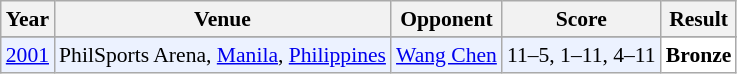<table class="sortable wikitable" style="font-size: 90%;">
<tr>
<th>Year</th>
<th>Venue</th>
<th>Opponent</th>
<th>Score</th>
<th>Result</th>
</tr>
<tr>
</tr>
<tr style="background:#ECF2FF">
<td align="center"><a href='#'>2001</a></td>
<td align="left">PhilSports Arena, <a href='#'>Manila</a>, <a href='#'>Philippines</a></td>
<td align="left"> <a href='#'>Wang Chen</a></td>
<td align="left">11–5, 1–11, 4–11</td>
<td style="text-align:left; background:white"> <strong>Bronze</strong></td>
</tr>
</table>
